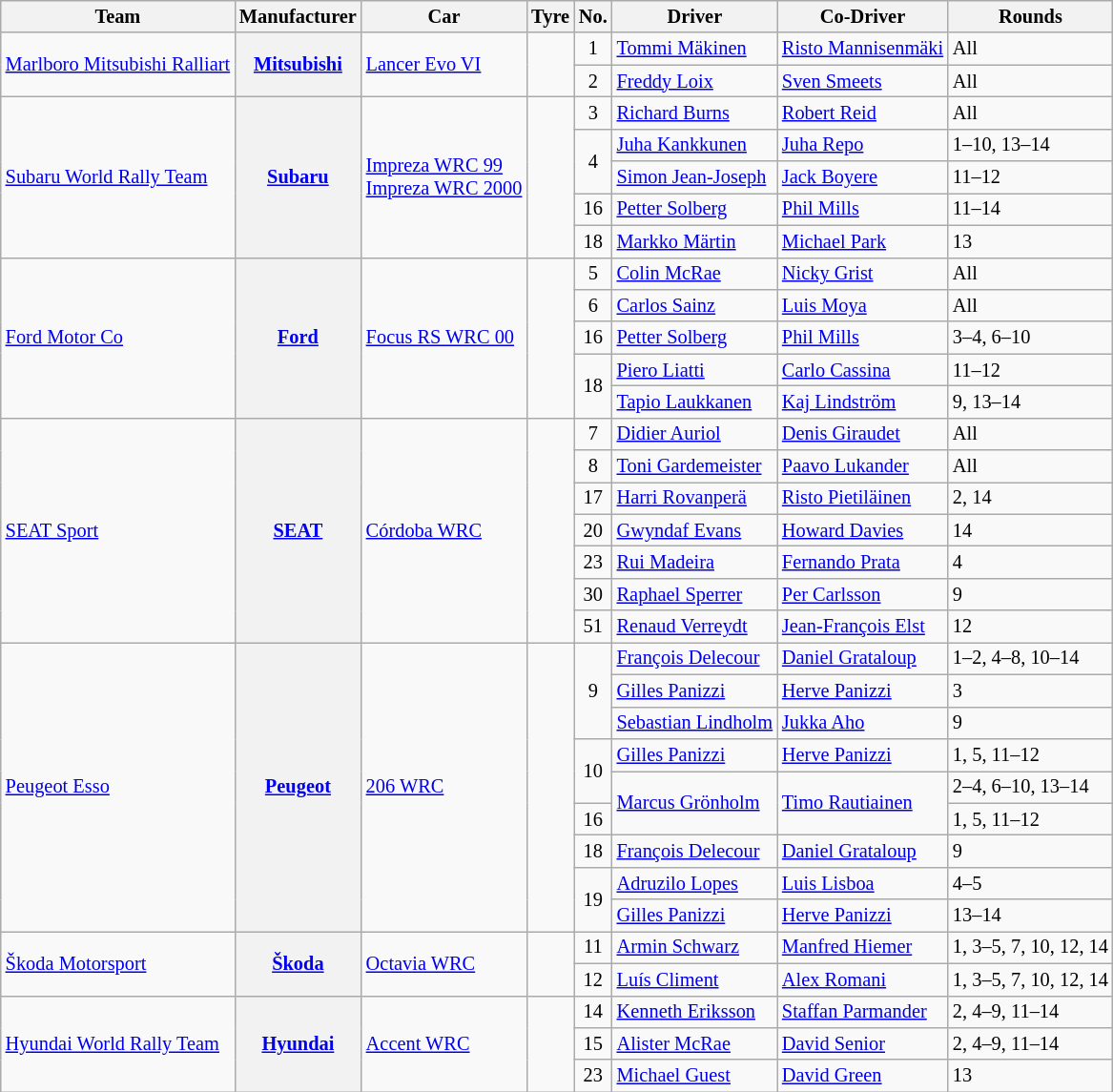<table class="wikitable" style="font-size: 85%">
<tr>
<th>Team</th>
<th>Manufacturer</th>
<th>Car</th>
<th>Tyre</th>
<th>No.</th>
<th>Driver</th>
<th>Co-Driver</th>
<th>Rounds</th>
</tr>
<tr>
<td rowspan="2" nowrap> <a href='#'>Marlboro Mitsubishi Ralliart</a></td>
<th rowspan="2"><a href='#'>Mitsubishi</a></th>
<td rowspan="2" nowrap><a href='#'>Lancer Evo VI</a></td>
<td rowspan="2" align="center"></td>
<td align="center">1</td>
<td> <a href='#'>Tommi Mäkinen</a></td>
<td nowrap> <a href='#'>Risto Mannisenmäki</a></td>
<td>All</td>
</tr>
<tr>
<td align="center">2</td>
<td> <a href='#'>Freddy Loix</a></td>
<td> <a href='#'>Sven Smeets</a></td>
<td>All</td>
</tr>
<tr>
<td rowspan="5"> <a href='#'>Subaru World Rally Team</a></td>
<th rowspan="5"><a href='#'>Subaru</a></th>
<td rowspan="5"><a href='#'>Impreza WRC 99</a><br><a href='#'>Impreza WRC 2000</a></td>
<td rowspan="5" align="center"></td>
<td align="center">3</td>
<td> <a href='#'>Richard Burns</a></td>
<td> <a href='#'>Robert Reid</a></td>
<td>All</td>
</tr>
<tr>
<td align="center" rowspan="2">4</td>
<td> <a href='#'>Juha Kankkunen</a></td>
<td> <a href='#'>Juha Repo</a></td>
<td>1–10, 13–14</td>
</tr>
<tr>
<td nowrap> <a href='#'>Simon Jean-Joseph</a></td>
<td> <a href='#'>Jack Boyere</a></td>
<td>11–12</td>
</tr>
<tr>
<td align="center">16</td>
<td> <a href='#'>Petter Solberg</a></td>
<td> <a href='#'>Phil Mills</a></td>
<td>11–14</td>
</tr>
<tr>
<td align="center">18</td>
<td> <a href='#'>Markko Märtin</a></td>
<td> <a href='#'>Michael Park</a></td>
<td>13</td>
</tr>
<tr>
<td rowspan="5"> <a href='#'>Ford Motor Co</a></td>
<th rowspan="5"><a href='#'>Ford</a></th>
<td rowspan="5"><a href='#'>Focus RS WRC 00</a></td>
<td rowspan="5" align="center"></td>
<td align="center">5</td>
<td> <a href='#'>Colin McRae</a></td>
<td> <a href='#'>Nicky Grist</a></td>
<td>All</td>
</tr>
<tr>
<td align="center">6</td>
<td> <a href='#'>Carlos Sainz</a></td>
<td> <a href='#'>Luis Moya</a></td>
<td>All</td>
</tr>
<tr>
<td align="center">16</td>
<td> <a href='#'>Petter Solberg</a></td>
<td> <a href='#'>Phil Mills</a></td>
<td>3–4, 6–10</td>
</tr>
<tr>
<td align="center" rowspan="2">18</td>
<td> <a href='#'>Piero Liatti</a></td>
<td> <a href='#'>Carlo Cassina</a></td>
<td>11–12</td>
</tr>
<tr>
<td> <a href='#'>Tapio Laukkanen</a></td>
<td> <a href='#'>Kaj Lindström</a></td>
<td>9, 13–14</td>
</tr>
<tr>
<td rowspan="7"> <a href='#'>SEAT Sport</a></td>
<th rowspan="7"><a href='#'>SEAT</a></th>
<td rowspan="7"><a href='#'>Córdoba WRC</a></td>
<td rowspan="7" align="center"></td>
<td align="center">7</td>
<td> <a href='#'>Didier Auriol</a></td>
<td> <a href='#'>Denis Giraudet</a></td>
<td>All</td>
</tr>
<tr>
<td align="center">8</td>
<td> <a href='#'>Toni Gardemeister</a></td>
<td> <a href='#'>Paavo Lukander</a></td>
<td>All</td>
</tr>
<tr>
<td align="center">17</td>
<td> <a href='#'>Harri Rovanperä</a></td>
<td> <a href='#'>Risto Pietiläinen</a></td>
<td>2, 14</td>
</tr>
<tr>
<td align="center">20</td>
<td> <a href='#'>Gwyndaf Evans</a></td>
<td> <a href='#'>Howard Davies</a></td>
<td>14</td>
</tr>
<tr>
<td align="center">23</td>
<td> <a href='#'>Rui Madeira</a></td>
<td> <a href='#'>Fernando Prata</a></td>
<td>4</td>
</tr>
<tr>
<td align="center">30</td>
<td> <a href='#'>Raphael Sperrer</a></td>
<td> <a href='#'>Per Carlsson</a></td>
<td>9</td>
</tr>
<tr>
<td align="center">51</td>
<td> <a href='#'>Renaud Verreydt</a></td>
<td> <a href='#'>Jean-François Elst</a></td>
<td>12</td>
</tr>
<tr>
<td rowspan="9"> <a href='#'>Peugeot Esso</a></td>
<th rowspan="9"><a href='#'>Peugeot</a></th>
<td rowspan="9"><a href='#'>206 WRC</a></td>
<td rowspan="9" align="center"></td>
<td align="center" rowspan="3">9</td>
<td> <a href='#'>François Delecour</a></td>
<td> <a href='#'>Daniel Grataloup</a></td>
<td>1–2, 4–8, 10–14</td>
</tr>
<tr>
<td> <a href='#'>Gilles Panizzi</a></td>
<td> <a href='#'>Herve Panizzi</a></td>
<td>3</td>
</tr>
<tr>
<td> <a href='#'>Sebastian Lindholm</a></td>
<td> <a href='#'>Jukka Aho</a></td>
<td>9</td>
</tr>
<tr>
<td align="center" rowspan="2">10</td>
<td> <a href='#'>Gilles Panizzi</a></td>
<td> <a href='#'>Herve Panizzi</a></td>
<td>1, 5, 11–12</td>
</tr>
<tr>
<td rowspan=2> <a href='#'>Marcus Grönholm</a></td>
<td rowspan=2> <a href='#'>Timo Rautiainen</a></td>
<td>2–4, 6–10, 13–14</td>
</tr>
<tr>
<td align="center">16</td>
<td>1, 5, 11–12</td>
</tr>
<tr>
<td align="center">18</td>
<td> <a href='#'>François Delecour</a></td>
<td> <a href='#'>Daniel Grataloup</a></td>
<td>9</td>
</tr>
<tr>
<td align="center" rowspan="2">19</td>
<td> <a href='#'>Adruzilo Lopes</a></td>
<td> <a href='#'>Luis Lisboa</a></td>
<td>4–5</td>
</tr>
<tr>
<td> <a href='#'>Gilles Panizzi</a></td>
<td> <a href='#'>Herve Panizzi</a></td>
<td>13–14</td>
</tr>
<tr>
<td rowspan="2"> <a href='#'>Škoda Motorsport</a></td>
<th rowspan="2"><a href='#'>Škoda</a></th>
<td rowspan="2"><a href='#'>Octavia WRC</a></td>
<td rowspan="2" align="center"></td>
<td align="center">11</td>
<td> <a href='#'>Armin Schwarz</a></td>
<td> <a href='#'>Manfred Hiemer</a></td>
<td>1, 3–5, 7, 10, 12, 14</td>
</tr>
<tr>
<td align="center">12</td>
<td> <a href='#'>Luís Climent</a></td>
<td> <a href='#'>Alex Romani</a></td>
<td>1, 3–5, 7, 10, 12, 14</td>
</tr>
<tr>
<td rowspan="3"> <a href='#'>Hyundai World Rally Team</a></td>
<th rowspan="3"><a href='#'>Hyundai</a></th>
<td rowspan="3"><a href='#'>Accent WRC</a></td>
<td rowspan="3" align="center"></td>
<td align="center">14</td>
<td> <a href='#'>Kenneth Eriksson</a></td>
<td> <a href='#'>Staffan Parmander</a></td>
<td>2, 4–9, 11–14</td>
</tr>
<tr>
<td align="center">15</td>
<td> <a href='#'>Alister McRae</a></td>
<td> <a href='#'>David Senior</a></td>
<td>2, 4–9, 11–14</td>
</tr>
<tr>
<td align="center">23</td>
<td> <a href='#'>Michael Guest</a></td>
<td> <a href='#'>David Green</a></td>
<td>13</td>
</tr>
</table>
